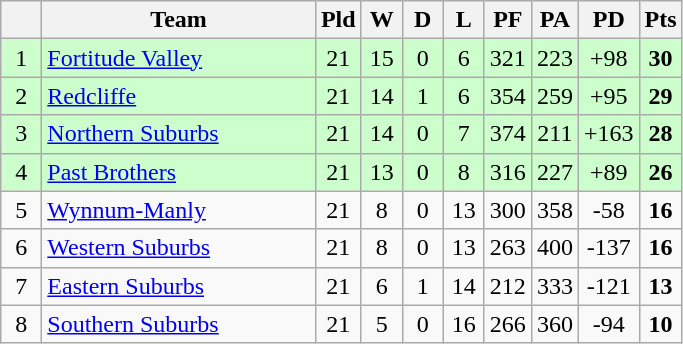<table class="wikitable" style="text-align:center;">
<tr>
<th width="20"></th>
<th width="175">Team</th>
<th width="20">Pld</th>
<th width="20">W</th>
<th width="20">D</th>
<th width="20">L</th>
<th width="20">PF</th>
<th width="20">PA</th>
<th width="20">PD</th>
<th width="20">Pts</th>
</tr>
<tr style="background: #ccffcc;">
<td>1</td>
<td style="text-align:left;"> <a href='#'>Fortitude Valley</a></td>
<td>21</td>
<td>15</td>
<td>0</td>
<td>6</td>
<td>321</td>
<td>223</td>
<td>+98</td>
<td><strong>30</strong></td>
</tr>
<tr style="background: #ccffcc;">
<td>2</td>
<td style="text-align:left;"> <a href='#'>Redcliffe</a></td>
<td>21</td>
<td>14</td>
<td>1</td>
<td>6</td>
<td>354</td>
<td>259</td>
<td>+95</td>
<td><strong>29</strong></td>
</tr>
<tr style="background: #ccffcc;">
<td>3</td>
<td style="text-align:left;"> <a href='#'>Northern Suburbs</a></td>
<td>21</td>
<td>14</td>
<td>0</td>
<td>7</td>
<td>374</td>
<td>211</td>
<td>+163</td>
<td><strong>28</strong></td>
</tr>
<tr style="background: #ccffcc;">
<td>4</td>
<td style="text-align:left;"> <a href='#'>Past Brothers</a></td>
<td>21</td>
<td>13</td>
<td>0</td>
<td>8</td>
<td>316</td>
<td>227</td>
<td>+89</td>
<td><strong>26</strong></td>
</tr>
<tr>
<td>5</td>
<td style="text-align:left;"> <a href='#'>Wynnum-Manly</a></td>
<td>21</td>
<td>8</td>
<td>0</td>
<td>13</td>
<td>300</td>
<td>358</td>
<td>-58</td>
<td><strong>16</strong></td>
</tr>
<tr>
<td>6</td>
<td style="text-align:left;"> <a href='#'>Western Suburbs</a></td>
<td>21</td>
<td>8</td>
<td>0</td>
<td>13</td>
<td>263</td>
<td>400</td>
<td>-137</td>
<td><strong>16</strong></td>
</tr>
<tr>
<td>7</td>
<td style="text-align:left;"> <a href='#'>Eastern Suburbs</a></td>
<td>21</td>
<td>6</td>
<td>1</td>
<td>14</td>
<td>212</td>
<td>333</td>
<td>-121</td>
<td><strong>13</strong></td>
</tr>
<tr>
<td>8</td>
<td style="text-align:left;"> <a href='#'>Southern Suburbs</a></td>
<td>21</td>
<td>5</td>
<td>0</td>
<td>16</td>
<td>266</td>
<td>360</td>
<td>-94</td>
<td><strong>10</strong></td>
</tr>
</table>
